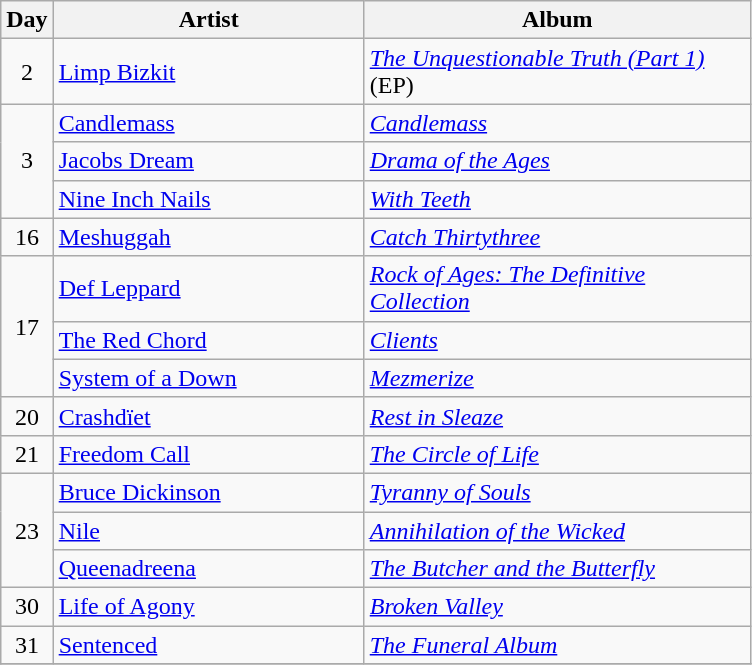<table class="wikitable">
<tr>
<th style="width:20px;">Day</th>
<th style="width:200px;">Artist</th>
<th style="width:250px;">Album</th>
</tr>
<tr>
<td style="text-align:center;">2</td>
<td><a href='#'>Limp Bizkit</a></td>
<td><em><a href='#'>The Unquestionable Truth (Part 1)</a></em> (EP)</td>
</tr>
<tr>
<td style="text-align:center;" rowspan="3">3</td>
<td><a href='#'>Candlemass</a></td>
<td><em><a href='#'>Candlemass</a></em></td>
</tr>
<tr>
<td><a href='#'>Jacobs Dream</a></td>
<td><em><a href='#'>Drama of the Ages</a></em></td>
</tr>
<tr>
<td><a href='#'>Nine Inch Nails</a></td>
<td><em><a href='#'>With Teeth</a></em></td>
</tr>
<tr>
<td style="text-align:center;">16</td>
<td><a href='#'>Meshuggah</a></td>
<td><em><a href='#'>Catch Thirtythree</a></em></td>
</tr>
<tr>
<td style="text-align:center;" rowspan="3">17</td>
<td><a href='#'>Def Leppard</a></td>
<td><em><a href='#'>Rock of Ages: The Definitive Collection</a></em></td>
</tr>
<tr>
<td><a href='#'>The Red Chord</a></td>
<td><em><a href='#'>Clients</a></em></td>
</tr>
<tr>
<td><a href='#'>System of a Down</a></td>
<td><em><a href='#'>Mezmerize</a></em></td>
</tr>
<tr>
<td style="text-align:center;">20</td>
<td><a href='#'>Crashdïet</a></td>
<td><em><a href='#'>Rest in Sleaze</a></em></td>
</tr>
<tr>
<td style="text-align:center;">21</td>
<td><a href='#'>Freedom Call</a></td>
<td><em><a href='#'>The Circle of Life</a></em></td>
</tr>
<tr>
<td style="text-align:center;" rowspan="3">23</td>
<td><a href='#'>Bruce Dickinson</a></td>
<td><em><a href='#'>Tyranny of Souls</a></em></td>
</tr>
<tr>
<td><a href='#'>Nile</a></td>
<td><em><a href='#'>Annihilation of the Wicked</a></em></td>
</tr>
<tr>
<td><a href='#'>Queenadreena</a></td>
<td><em><a href='#'>The Butcher and the Butterfly</a></em></td>
</tr>
<tr>
<td style="text-align:center;">30</td>
<td><a href='#'>Life of Agony</a></td>
<td><em><a href='#'>Broken Valley</a></em></td>
</tr>
<tr>
<td style="text-align:center;">31</td>
<td><a href='#'>Sentenced</a></td>
<td><em><a href='#'>The Funeral Album</a></em></td>
</tr>
<tr>
</tr>
</table>
